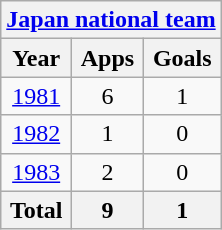<table class="wikitable" style="text-align:center">
<tr>
<th colspan=3><a href='#'>Japan national team</a></th>
</tr>
<tr>
<th>Year</th>
<th>Apps</th>
<th>Goals</th>
</tr>
<tr>
<td><a href='#'>1981</a></td>
<td>6</td>
<td>1</td>
</tr>
<tr>
<td><a href='#'>1982</a></td>
<td>1</td>
<td>0</td>
</tr>
<tr>
<td><a href='#'>1983</a></td>
<td>2</td>
<td>0</td>
</tr>
<tr>
<th>Total</th>
<th>9</th>
<th>1</th>
</tr>
</table>
